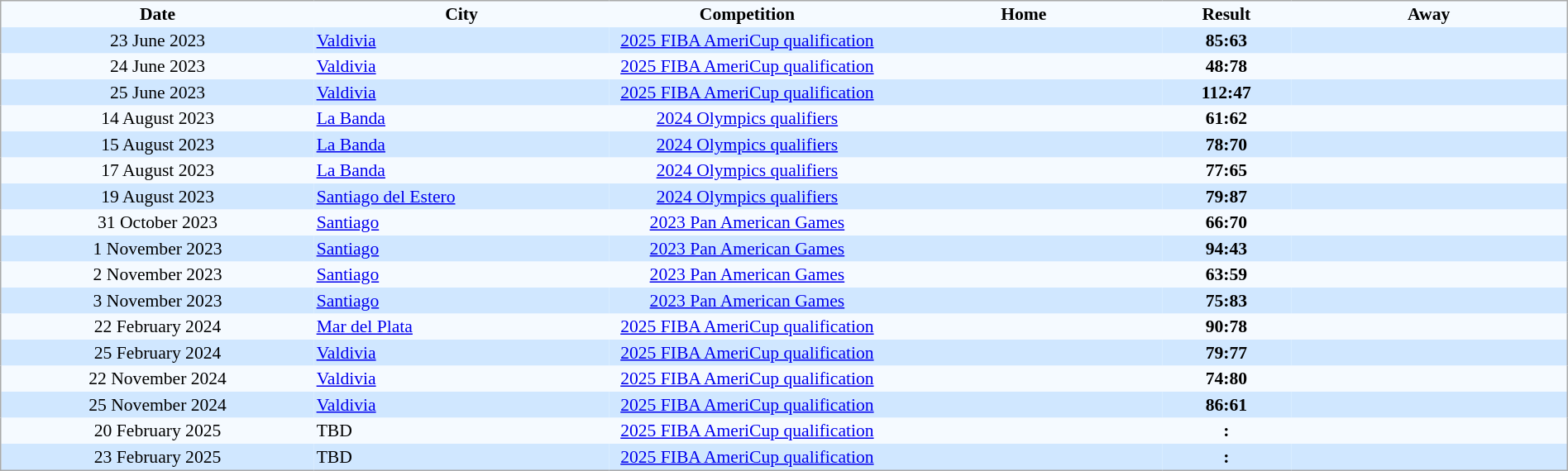<table align="center" cellpadding="2" cellspacing="0" width="100%" style="background: #f5faff; border: 1px #aaa solid; border-collapse: collapse; font-size: 90%;">
<tr>
<th width="17%">Date</th>
<th width="16%">City</th>
<th width="15%">Competition</th>
<th width="15%">Home</th>
<th width="7%">Result</th>
<th width="15%">Away</th>
</tr>
<tr align="center" bgcolor="#D0E7FF">
<td>23 June 2023</td>
<td align="left"> <a href='#'>Valdivia</a></td>
<td><a href='#'>2025 FIBA AmeriCup qualification</a></td>
<td align="center"></td>
<td align="center"><strong>85:63</strong></td>
<td align="center"></td>
</tr>
<tr align="center" bgcolor="#F5FAFF">
<td>24 June 2023</td>
<td align="left"> <a href='#'>Valdivia</a></td>
<td><a href='#'>2025 FIBA AmeriCup qualification</a></td>
<td align="center"></td>
<td align="center"><strong>48:78</strong></td>
<td align="center"></td>
</tr>
<tr align="center" bgcolor="#D0E7FF">
<td>25 June 2023</td>
<td align="left"> <a href='#'>Valdivia</a></td>
<td><a href='#'>2025 FIBA AmeriCup qualification</a></td>
<td align="center"></td>
<td align="center"><strong>112:47</strong></td>
<td align="center"></td>
</tr>
<tr align="center" bgcolor="#F5FAFF">
<td>14 August 2023</td>
<td align="left"> <a href='#'>La Banda</a></td>
<td><a href='#'>2024 Olympics qualifiers</a></td>
<td align="center"></td>
<td align="center"><strong>61:62</strong></td>
<td align="center"></td>
</tr>
<tr align="center" bgcolor="#D0E7FF">
<td>15 August 2023</td>
<td align="left"> <a href='#'>La Banda</a></td>
<td><a href='#'>2024 Olympics qualifiers</a></td>
<td align="center"></td>
<td align="center"><strong>78:70</strong></td>
<td align="center"></td>
</tr>
<tr align="center" bgcolor="#F5FAFF">
<td>17 August 2023</td>
<td align="left"> <a href='#'>La Banda</a></td>
<td><a href='#'>2024 Olympics qualifiers</a></td>
<td align="center"></td>
<td align="center"><strong>77:65</strong></td>
<td align="center"></td>
</tr>
<tr align="center" bgcolor="#D0E7FF">
<td>19 August 2023</td>
<td align="left"> <a href='#'>Santiago del Estero</a></td>
<td><a href='#'>2024 Olympics qualifiers</a></td>
<td align="center"></td>
<td align="center"><strong>79:87</strong></td>
<td align="center"></td>
</tr>
<tr align="center" bgcolor="#F5FAFF">
<td>31 October 2023</td>
<td align="left"> <a href='#'>Santiago</a></td>
<td><a href='#'>2023 Pan American Games</a></td>
<td align="center"></td>
<td align="center"><strong>66:70</strong></td>
<td align="center"></td>
</tr>
<tr align="center" bgcolor="#D0E7FF">
<td>1 November 2023</td>
<td align="left"> <a href='#'>Santiago</a></td>
<td><a href='#'>2023 Pan American Games</a></td>
<td align="center"></td>
<td align="center"><strong>94:43</strong></td>
<td align="center"></td>
</tr>
<tr align="center" bgcolor="#F5FAFF">
<td>2 November 2023</td>
<td align="left"> <a href='#'>Santiago</a></td>
<td><a href='#'>2023 Pan American Games</a></td>
<td align="center"></td>
<td align="center"><strong>63:59</strong></td>
<td align="center"></td>
</tr>
<tr align="center" bgcolor="#D0E7FF">
<td>3 November 2023</td>
<td align="left"> <a href='#'>Santiago</a></td>
<td><a href='#'>2023 Pan American Games</a></td>
<td align="center"></td>
<td align="center"><strong>75:83</strong></td>
<td align="center"></td>
</tr>
<tr align="center" bgcolor="#F5FAFF">
<td>22 February 2024</td>
<td align="left"> <a href='#'>Mar del Plata</a></td>
<td><a href='#'>2025 FIBA AmeriCup qualification</a></td>
<td align="center"></td>
<td><strong>90:78</strong></td>
<td align="center"></td>
</tr>
<tr align="center" bgcolor="#D0E7FF">
<td>25 February 2024</td>
<td align="left"> <a href='#'>Valdivia</a></td>
<td><a href='#'>2025 FIBA AmeriCup qualification</a></td>
<td align="center"></td>
<td align="center"><strong>79:77</strong></td>
<td align="center"></td>
</tr>
<tr align="center" bgcolor="#F5FAFF">
<td>22 November 2024</td>
<td align="left"> <a href='#'>Valdivia</a></td>
<td><a href='#'>2025 FIBA AmeriCup qualification</a></td>
<td align="center"></td>
<td align="center"><strong>74:80</strong></td>
<td align="center"></td>
</tr>
<tr align="center" bgcolor="#D0E7FF">
<td>25 November 2024</td>
<td align="left"> <a href='#'>Valdivia</a></td>
<td><a href='#'>2025 FIBA AmeriCup qualification</a></td>
<td align="center"></td>
<td align="center"><strong>86:61</strong></td>
<td align="center"></td>
</tr>
<tr align="center" bgcolor="#F5FAFF">
<td>20 February 2025</td>
<td align="left"> TBD</td>
<td><a href='#'>2025 FIBA AmeriCup qualification</a></td>
<td align="center"></td>
<td align="center"><strong>:</strong></td>
<td align="center"></td>
</tr>
<tr align="center" bgcolor="#D0E7FF">
<td>23 February 2025</td>
<td align="left"> TBD</td>
<td><a href='#'>2025 FIBA AmeriCup qualification</a></td>
<td align="center"></td>
<td align="center"><strong>:</strong></td>
<td align="center"></td>
</tr>
</table>
